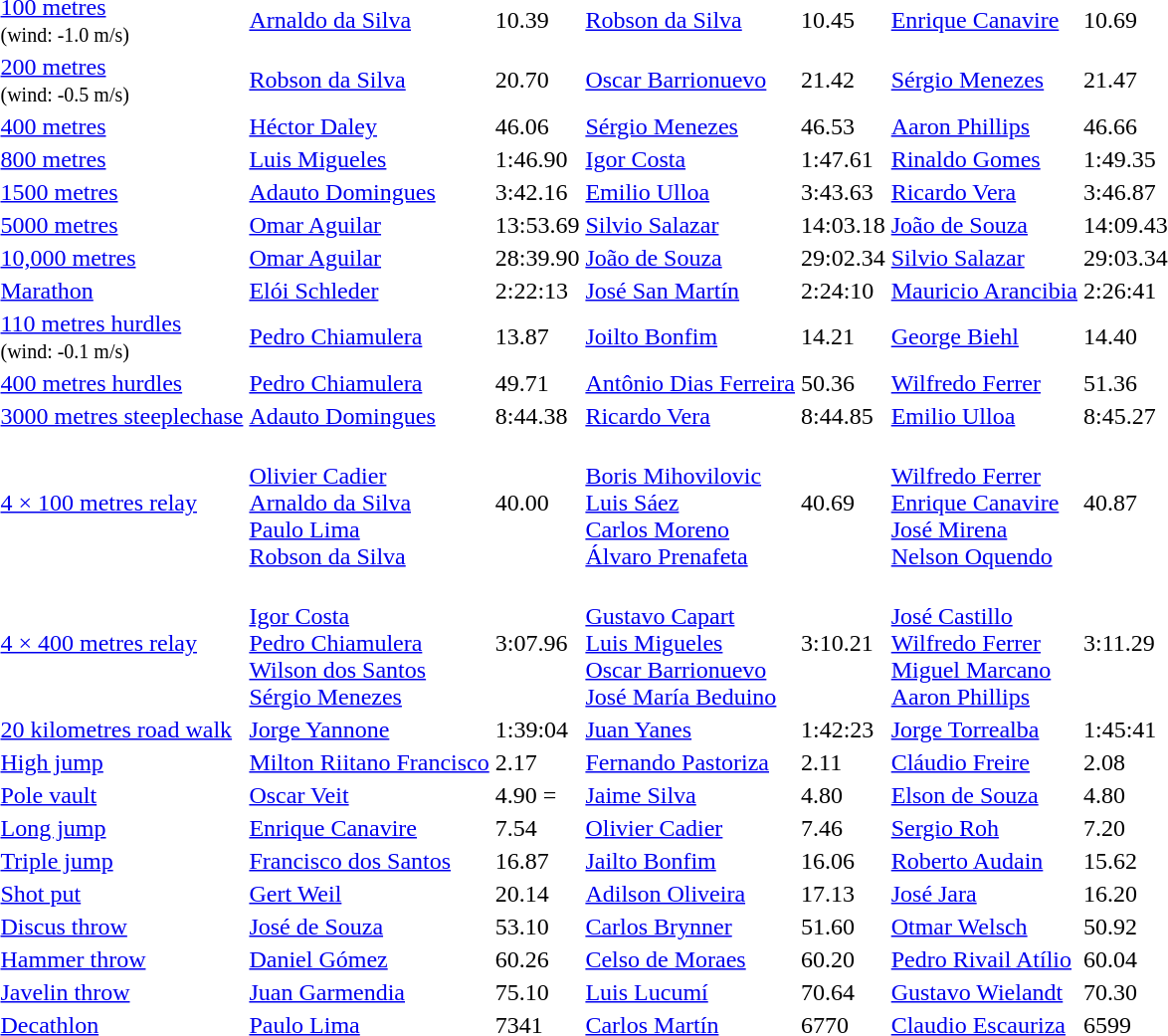<table>
<tr>
<td><a href='#'>100 metres</a><br><small>(wind: -1.0 m/s)</small></td>
<td><a href='#'>Arnaldo da Silva</a><br> </td>
<td>10.39</td>
<td><a href='#'>Robson da Silva</a><br> </td>
<td>10.45</td>
<td><a href='#'>Enrique Canavire</a><br> </td>
<td>10.69</td>
</tr>
<tr>
<td><a href='#'>200 metres</a><br><small>(wind: -0.5 m/s)</small></td>
<td><a href='#'>Robson da Silva</a><br> </td>
<td>20.70</td>
<td><a href='#'>Oscar Barrionuevo</a><br> </td>
<td>21.42</td>
<td><a href='#'>Sérgio Menezes</a><br> </td>
<td>21.47</td>
</tr>
<tr>
<td><a href='#'>400 metres</a></td>
<td><a href='#'>Héctor Daley</a><br> </td>
<td>46.06 </td>
<td><a href='#'>Sérgio Menezes</a><br> </td>
<td>46.53</td>
<td><a href='#'>Aaron Phillips</a><br> </td>
<td>46.66</td>
</tr>
<tr>
<td><a href='#'>800 metres</a></td>
<td><a href='#'>Luis Migueles</a><br> </td>
<td>1:46.90 </td>
<td><a href='#'>Igor Costa</a><br> </td>
<td>1:47.61</td>
<td><a href='#'>Rinaldo Gomes</a><br> </td>
<td>1:49.35</td>
</tr>
<tr>
<td><a href='#'>1500 metres</a></td>
<td><a href='#'>Adauto Domingues</a><br> </td>
<td>3:42.16 </td>
<td><a href='#'>Emilio Ulloa</a><br> </td>
<td>3:43.63</td>
<td><a href='#'>Ricardo Vera</a><br> </td>
<td>3:46.87</td>
</tr>
<tr>
<td><a href='#'>5000 metres</a></td>
<td><a href='#'>Omar Aguilar</a><br> </td>
<td>13:53.69 </td>
<td><a href='#'>Silvio Salazar</a><br> </td>
<td>14:03.18</td>
<td><a href='#'>João de Souza</a><br> </td>
<td>14:09.43</td>
</tr>
<tr>
<td><a href='#'>10,000 metres</a></td>
<td><a href='#'>Omar Aguilar</a><br> </td>
<td>28:39.90 </td>
<td><a href='#'>João de Souza</a><br> </td>
<td>29:02.34</td>
<td><a href='#'>Silvio Salazar</a><br> </td>
<td>29:03.34</td>
</tr>
<tr>
<td><a href='#'>Marathon</a></td>
<td><a href='#'>Elói Schleder</a><br> </td>
<td>2:22:13</td>
<td><a href='#'>José San Martín</a><br> </td>
<td>2:24:10</td>
<td><a href='#'>Mauricio Arancibia</a><br> </td>
<td>2:26:41</td>
</tr>
<tr>
<td><a href='#'>110 metres hurdles</a><br><small>(wind: -0.1 m/s)</small></td>
<td><a href='#'>Pedro Chiamulera</a><br> </td>
<td>13.87 </td>
<td><a href='#'>Joilto Bonfim</a><br> </td>
<td>14.21</td>
<td><a href='#'>George Biehl</a><br> </td>
<td>14.40</td>
</tr>
<tr>
<td><a href='#'>400 metres hurdles</a></td>
<td><a href='#'>Pedro Chiamulera</a><br> </td>
<td>49.71 </td>
<td><a href='#'>Antônio Dias Ferreira</a><br> </td>
<td>50.36</td>
<td><a href='#'>Wilfredo Ferrer</a><br> </td>
<td>51.36</td>
</tr>
<tr>
<td><a href='#'>3000 metres steeplechase</a></td>
<td><a href='#'>Adauto Domingues</a><br> </td>
<td>8:44.38 </td>
<td><a href='#'>Ricardo Vera</a><br> </td>
<td>8:44.85</td>
<td><a href='#'>Emilio Ulloa</a><br> </td>
<td>8:45.27</td>
</tr>
<tr>
<td><a href='#'>4 × 100 metres relay</a></td>
<td><br><a href='#'>Olivier Cadier</a><br><a href='#'>Arnaldo da Silva</a><br><a href='#'>Paulo Lima</a><br><a href='#'>Robson da Silva</a></td>
<td>40.00</td>
<td><br><a href='#'>Boris Mihovilovic</a><br><a href='#'>Luis Sáez</a><br><a href='#'>Carlos Moreno</a><br><a href='#'>Álvaro Prenafeta</a></td>
<td>40.69</td>
<td><br><a href='#'>Wilfredo Ferrer</a><br><a href='#'>Enrique Canavire</a><br><a href='#'>José Mirena</a><br><a href='#'>Nelson Oquendo</a></td>
<td>40.87</td>
</tr>
<tr>
<td><a href='#'>4 × 400 metres relay</a></td>
<td><br><a href='#'>Igor Costa</a><br><a href='#'>Pedro Chiamulera</a><br><a href='#'>Wilson dos Santos</a><br><a href='#'>Sérgio Menezes</a></td>
<td>3:07.96 </td>
<td><br><a href='#'>Gustavo Capart</a><br><a href='#'>Luis Migueles</a><br><a href='#'>Oscar Barrionuevo</a><br><a href='#'>José María Beduino</a></td>
<td>3:10.21</td>
<td><br><a href='#'>José Castillo</a><br><a href='#'>Wilfredo Ferrer</a><br><a href='#'>Miguel Marcano</a><br><a href='#'>Aaron Phillips</a></td>
<td>3:11.29</td>
</tr>
<tr>
<td><a href='#'>20 kilometres road walk</a></td>
<td><a href='#'>Jorge Yannone</a><br> </td>
<td>1:39:04</td>
<td><a href='#'>Juan Yanes</a><br> </td>
<td>1:42:23</td>
<td><a href='#'>Jorge Torrealba</a><br> </td>
<td>1:45:41</td>
</tr>
<tr>
<td><a href='#'>High jump</a></td>
<td><a href='#'>Milton Riitano Francisco</a><br> </td>
<td>2.17 </td>
<td><a href='#'>Fernando Pastoriza</a><br> </td>
<td>2.11</td>
<td><a href='#'>Cláudio Freire</a><br> </td>
<td>2.08</td>
</tr>
<tr>
<td><a href='#'>Pole vault</a></td>
<td><a href='#'>Oscar Veit</a><br> </td>
<td>4.90 =</td>
<td><a href='#'>Jaime Silva</a><br> </td>
<td>4.80</td>
<td><a href='#'>Elson de Souza</a><br> </td>
<td>4.80</td>
</tr>
<tr>
<td><a href='#'>Long jump</a></td>
<td><a href='#'>Enrique Canavire</a><br> </td>
<td>7.54</td>
<td><a href='#'>Olivier Cadier</a><br> </td>
<td>7.46</td>
<td><a href='#'>Sergio Roh</a><br> </td>
<td>7.20</td>
</tr>
<tr>
<td><a href='#'>Triple jump</a></td>
<td><a href='#'>Francisco dos Santos</a><br> </td>
<td>16.87</td>
<td><a href='#'>Jailto Bonfim</a><br> </td>
<td>16.06</td>
<td><a href='#'>Roberto Audain</a><br> </td>
<td>15.62</td>
</tr>
<tr>
<td><a href='#'>Shot put</a></td>
<td><a href='#'>Gert Weil</a><br> </td>
<td>20.14 </td>
<td><a href='#'>Adilson Oliveira</a><br> </td>
<td>17.13</td>
<td><a href='#'>José Jara</a><br> </td>
<td>16.20</td>
</tr>
<tr>
<td><a href='#'>Discus throw</a></td>
<td><a href='#'>José de Souza</a><br> </td>
<td>53.10</td>
<td><a href='#'>Carlos Brynner</a><br> </td>
<td>51.60</td>
<td><a href='#'>Otmar Welsch</a><br> </td>
<td>50.92</td>
</tr>
<tr>
<td><a href='#'>Hammer throw</a></td>
<td><a href='#'>Daniel Gómez</a><br> </td>
<td>60.26</td>
<td><a href='#'>Celso de Moraes</a><br> </td>
<td>60.20</td>
<td><a href='#'>Pedro Rivail Atílio</a><br> </td>
<td>60.04</td>
</tr>
<tr>
<td><a href='#'>Javelin throw</a></td>
<td><a href='#'>Juan Garmendia</a><br> </td>
<td>75.10 </td>
<td><a href='#'>Luis Lucumí</a><br> </td>
<td>70.64</td>
<td><a href='#'>Gustavo Wielandt</a><br> </td>
<td>70.30</td>
</tr>
<tr>
<td><a href='#'>Decathlon</a></td>
<td><a href='#'>Paulo Lima</a><br> </td>
<td>7341</td>
<td><a href='#'>Carlos Martín</a><br> </td>
<td>6770</td>
<td><a href='#'>Claudio Escauriza</a><br> </td>
<td>6599</td>
</tr>
</table>
